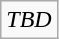<table class="wikitable">
<tr align="center">
<td colspan=4><em>TBD</em></td>
</tr>
</table>
